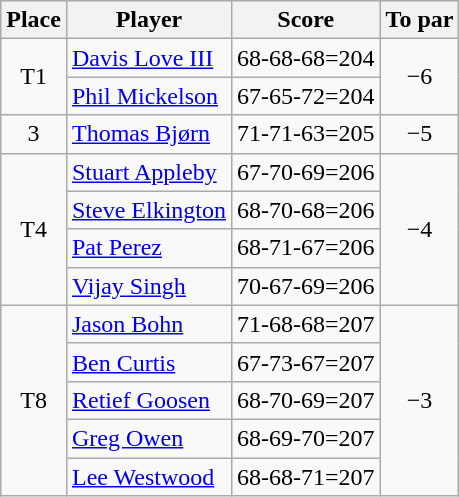<table class="wikitable">
<tr>
<th>Place</th>
<th>Player</th>
<th>Score</th>
<th>To par</th>
</tr>
<tr>
<td rowspan="2" style="text-align:center;">T1</td>
<td> <a href='#'>Davis Love III</a></td>
<td>68-68-68=204</td>
<td rowspan="2" style="text-align:center;">−6</td>
</tr>
<tr>
<td> <a href='#'>Phil Mickelson</a></td>
<td>67-65-72=204</td>
</tr>
<tr>
<td align=center>3</td>
<td> <a href='#'>Thomas Bjørn</a></td>
<td>71-71-63=205</td>
<td align=center>−5</td>
</tr>
<tr>
<td rowspan="4" style="text-align:center;">T4</td>
<td> <a href='#'>Stuart Appleby</a></td>
<td>67-70-69=206</td>
<td rowspan="4" style="text-align:center;">−4</td>
</tr>
<tr>
<td> <a href='#'>Steve Elkington</a></td>
<td>68-70-68=206</td>
</tr>
<tr>
<td> <a href='#'>Pat Perez</a></td>
<td>68-71-67=206</td>
</tr>
<tr>
<td> <a href='#'>Vijay Singh</a></td>
<td>70-67-69=206</td>
</tr>
<tr>
<td rowspan="5" style="text-align:center;">T8</td>
<td> <a href='#'>Jason Bohn</a></td>
<td>71-68-68=207</td>
<td rowspan="5" style="text-align:center;">−3</td>
</tr>
<tr>
<td> <a href='#'>Ben Curtis</a></td>
<td>67-73-67=207</td>
</tr>
<tr>
<td> <a href='#'>Retief Goosen</a></td>
<td>68-70-69=207</td>
</tr>
<tr>
<td> <a href='#'>Greg Owen</a></td>
<td>68-69-70=207</td>
</tr>
<tr>
<td> <a href='#'>Lee Westwood</a></td>
<td>68-68-71=207</td>
</tr>
</table>
